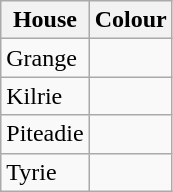<table class="wikitable">
<tr>
<th>House</th>
<th>Colour</th>
</tr>
<tr>
<td>Grange</td>
<td></td>
</tr>
<tr>
<td>Kilrie</td>
<td></td>
</tr>
<tr>
<td>Piteadie</td>
<td></td>
</tr>
<tr>
<td>Tyrie</td>
<td></td>
</tr>
</table>
